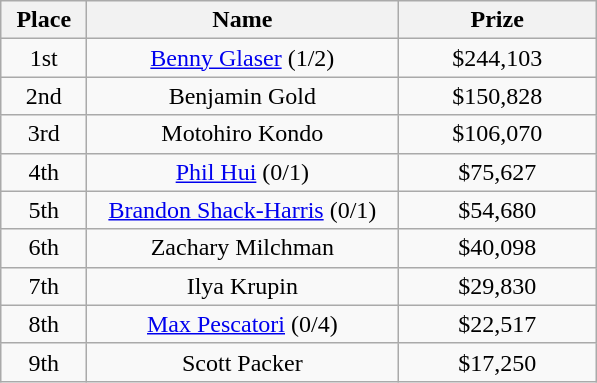<table class="wikitable">
<tr>
<th width="50">Place</th>
<th width="200">Name</th>
<th width="125">Prize</th>
</tr>
<tr>
<td align = "center">1st</td>
<td align = "center"><a href='#'>Benny Glaser</a> (1/2)</td>
<td align = "center">$244,103</td>
</tr>
<tr>
<td align = "center">2nd</td>
<td align = "center">Benjamin Gold</td>
<td align = "center">$150,828</td>
</tr>
<tr>
<td align = "center">3rd</td>
<td align = "center">Motohiro Kondo</td>
<td align = "center">$106,070</td>
</tr>
<tr>
<td align = "center">4th</td>
<td align = "center"><a href='#'>Phil Hui</a> (0/1)</td>
<td align = "center">$75,627</td>
</tr>
<tr>
<td align = "center">5th</td>
<td align = "center"><a href='#'>Brandon Shack-Harris</a> (0/1)</td>
<td align = "center">$54,680</td>
</tr>
<tr>
<td align = "center">6th</td>
<td align = "center">Zachary Milchman</td>
<td align = "center">$40,098</td>
</tr>
<tr>
<td align = "center">7th</td>
<td align = "center">Ilya Krupin</td>
<td align = "center">$29,830</td>
</tr>
<tr>
<td align = "center">8th</td>
<td align = "center"><a href='#'>Max Pescatori</a> (0/4)</td>
<td align = "center">$22,517</td>
</tr>
<tr>
<td align = "center">9th</td>
<td align = "center">Scott Packer</td>
<td align = "center">$17,250</td>
</tr>
</table>
